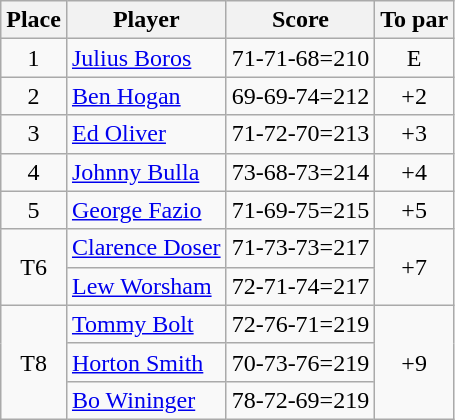<table class=wikitable>
<tr>
<th>Place</th>
<th>Player</th>
<th>Score</th>
<th>To par</th>
</tr>
<tr>
<td align=center>1</td>
<td> <a href='#'>Julius Boros</a></td>
<td>71-71-68=210</td>
<td align=center>E</td>
</tr>
<tr>
<td align=center>2</td>
<td> <a href='#'>Ben Hogan</a></td>
<td>69-69-74=212</td>
<td align=center>+2</td>
</tr>
<tr>
<td align=center>3</td>
<td> <a href='#'>Ed Oliver</a></td>
<td>71-72-70=213</td>
<td align=center>+3</td>
</tr>
<tr>
<td align=center>4</td>
<td> <a href='#'>Johnny Bulla</a></td>
<td>73-68-73=214</td>
<td align=center>+4</td>
</tr>
<tr>
<td align=center>5</td>
<td> <a href='#'>George Fazio</a></td>
<td>71-69-75=215</td>
<td align=center>+5</td>
</tr>
<tr>
<td rowspan=2 align=center>T6</td>
<td> <a href='#'>Clarence Doser</a></td>
<td>71-73-73=217</td>
<td rowspan=2 align=center>+7</td>
</tr>
<tr>
<td> <a href='#'>Lew Worsham</a></td>
<td>72-71-74=217</td>
</tr>
<tr>
<td rowspan=3 align=center>T8</td>
<td> <a href='#'>Tommy Bolt</a></td>
<td>72-76-71=219</td>
<td rowspan=3 align=center>+9</td>
</tr>
<tr>
<td> <a href='#'>Horton Smith</a></td>
<td>70-73-76=219</td>
</tr>
<tr>
<td> <a href='#'>Bo Wininger</a></td>
<td>78-72-69=219</td>
</tr>
</table>
